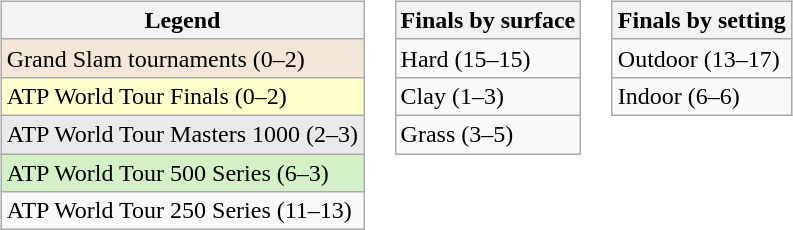<table>
<tr valign="top">
<td><br><table class="wikitable">
<tr>
<th>Legend</th>
</tr>
<tr style="background:#f3e6d7;">
<td>Grand Slam tournaments (0–2)</td>
</tr>
<tr style="background:#ffffcc;">
<td>ATP World Tour Finals (0–2)</td>
</tr>
<tr style="background:#e9e9e9;">
<td>ATP World Tour Masters 1000 (2–3)</td>
</tr>
<tr style="background:#d4f1c5;">
<td>ATP World Tour 500 Series (6–3)</td>
</tr>
<tr>
<td>ATP World Tour 250 Series (11–13)</td>
</tr>
</table>
</td>
<td><br><table class="wikitable">
<tr>
<th>Finals by surface</th>
</tr>
<tr>
<td>Hard (15–15)</td>
</tr>
<tr>
<td>Clay (1–3)</td>
</tr>
<tr>
<td>Grass (3–5)</td>
</tr>
</table>
</td>
<td><br><table class="wikitable">
<tr>
<th>Finals by setting</th>
</tr>
<tr>
<td>Outdoor (13–17)</td>
</tr>
<tr>
<td>Indoor (6–6)</td>
</tr>
</table>
</td>
</tr>
</table>
